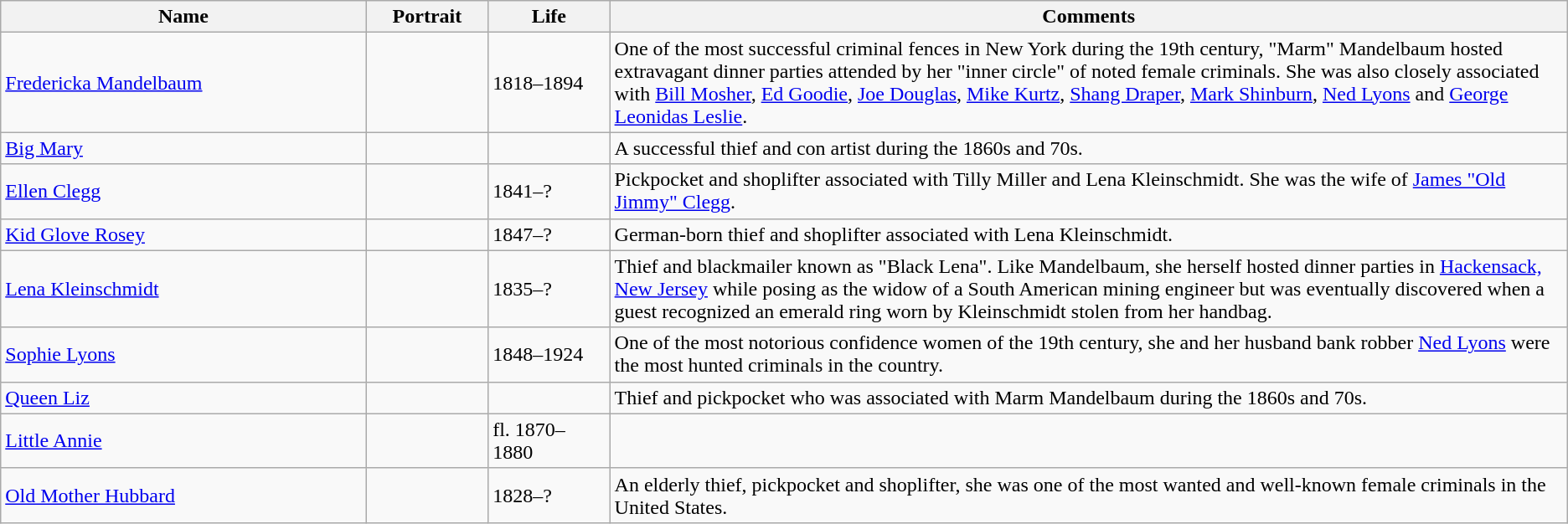<table class=wikitable>
<tr>
<th width="21%">Name</th>
<th width="7%">Portrait</th>
<th width="7%">Life</th>
<th width="55%">Comments</th>
</tr>
<tr>
<td><a href='#'>Fredericka Mandelbaum</a></td>
<td></td>
<td>1818–1894</td>
<td>One of the most successful criminal fences in New York during the 19th century, "Marm" Mandelbaum hosted extravagant dinner parties attended by her "inner circle" of noted female criminals. She was also closely associated with <a href='#'>Bill Mosher</a>, <a href='#'>Ed Goodie</a>, <a href='#'>Joe Douglas</a>, <a href='#'>Mike Kurtz</a>, <a href='#'>Shang Draper</a>, <a href='#'>Mark Shinburn</a>, <a href='#'>Ned Lyons</a> and <a href='#'>George Leonidas Leslie</a>.</td>
</tr>
<tr>
<td><a href='#'>Big Mary</a></td>
<td></td>
<td></td>
<td>A successful thief and con artist during the 1860s and 70s.</td>
</tr>
<tr>
<td><a href='#'>Ellen Clegg</a></td>
<td></td>
<td>1841–?</td>
<td>Pickpocket and shoplifter associated with Tilly Miller and Lena Kleinschmidt. She was the wife of <a href='#'>James "Old Jimmy" Clegg</a>.</td>
</tr>
<tr>
<td><a href='#'>Kid Glove Rosey</a></td>
<td></td>
<td>1847–?</td>
<td>German-born thief and shoplifter associated with Lena Kleinschmidt.</td>
</tr>
<tr>
<td><a href='#'>Lena Kleinschmidt</a></td>
<td></td>
<td>1835–?</td>
<td>Thief and blackmailer known as "Black Lena". Like Mandelbaum, she herself hosted dinner parties in <a href='#'>Hackensack, New Jersey</a> while posing as the widow of a South American mining engineer but was eventually discovered when a guest recognized an emerald ring worn by Kleinschmidt stolen from her handbag.</td>
</tr>
<tr>
<td><a href='#'>Sophie Lyons</a></td>
<td></td>
<td>1848–1924</td>
<td>One of the most notorious confidence women of the 19th century, she and her husband bank robber <a href='#'>Ned Lyons</a> were the most hunted criminals in the country.</td>
</tr>
<tr>
<td><a href='#'>Queen Liz</a></td>
<td></td>
<td></td>
<td>Thief and pickpocket who was associated with Marm Mandelbaum during the 1860s and 70s.</td>
</tr>
<tr>
<td><a href='#'>Little Annie</a></td>
<td></td>
<td>fl. 1870–1880</td>
<td></td>
</tr>
<tr>
<td><a href='#'>Old Mother Hubbard</a></td>
<td></td>
<td>1828–?</td>
<td>An elderly thief, pickpocket and shoplifter, she was one of the most wanted and well-known female criminals in the United States.</td>
</tr>
</table>
